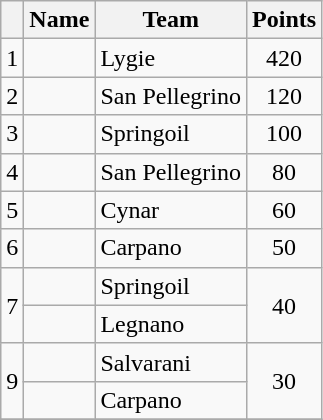<table class="wikitable">
<tr>
<th></th>
<th>Name</th>
<th>Team</th>
<th>Points</th>
</tr>
<tr>
<td style="text-align:center">1</td>
<td></td>
<td>Lygie</td>
<td style="text-align:center">420</td>
</tr>
<tr>
<td style="text-align:center">2</td>
<td></td>
<td>San Pellegrino</td>
<td style="text-align:center">120</td>
</tr>
<tr>
<td style="text-align:center">3</td>
<td></td>
<td>Springoil</td>
<td style="text-align:center">100</td>
</tr>
<tr>
<td style="text-align:center">4</td>
<td></td>
<td>San Pellegrino</td>
<td style="text-align:center">80</td>
</tr>
<tr>
<td style="text-align:center">5</td>
<td></td>
<td>Cynar</td>
<td style="text-align:center">60</td>
</tr>
<tr>
<td style="text-align:center">6</td>
<td> </td>
<td>Carpano</td>
<td style="text-align:center">50</td>
</tr>
<tr>
<td style="text-align:center" rowspan="2">7</td>
<td></td>
<td>Springoil</td>
<td style="text-align:center" rowspan="2">40</td>
</tr>
<tr>
<td></td>
<td>Legnano</td>
</tr>
<tr>
<td style="text-align:center" rowspan="2">9</td>
<td></td>
<td>Salvarani</td>
<td style="text-align:center" rowspan="2">30</td>
</tr>
<tr>
<td></td>
<td>Carpano</td>
</tr>
<tr>
</tr>
</table>
